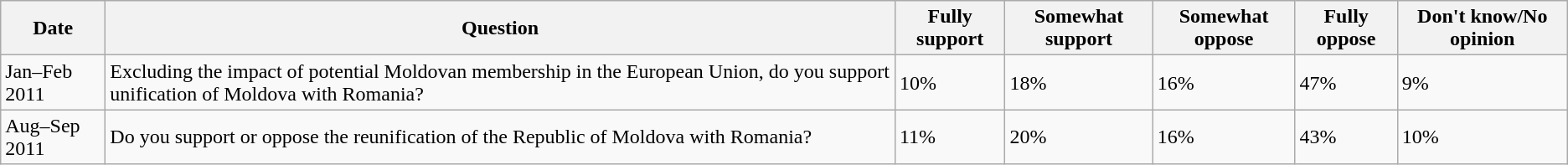<table class="wikitable">
<tr>
<th>Date</th>
<th>Question</th>
<th>Fully support</th>
<th>Somewhat support</th>
<th>Somewhat oppose</th>
<th>Fully oppose</th>
<th>Don't know/No opinion</th>
</tr>
<tr>
<td>Jan–Feb 2011</td>
<td>Excluding the impact of potential Moldovan membership in the European Union, do you support unification of Moldova with Romania?</td>
<td>10%</td>
<td>18%</td>
<td>16%</td>
<td>47%</td>
<td>9%</td>
</tr>
<tr>
<td>Aug–Sep 2011</td>
<td>Do you support or oppose the reunification of the Republic of Moldova with Romania?</td>
<td>11%</td>
<td>20%</td>
<td>16%</td>
<td>43%</td>
<td>10%</td>
</tr>
</table>
